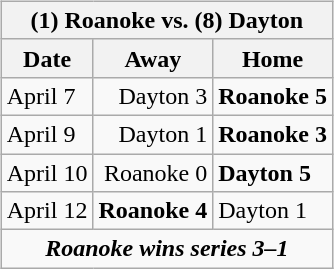<table cellspacing="10">
<tr>
<td valign="top"><br><table class="wikitable">
<tr>
<th bgcolor="#DDDDDD" colspan="4">(1) Roanoke vs. (8) Dayton</th>
</tr>
<tr>
<th>Date</th>
<th>Away</th>
<th>Home</th>
</tr>
<tr>
<td>April 7</td>
<td align="right">Dayton 3</td>
<td><strong>Roanoke 5</strong></td>
</tr>
<tr>
<td>April 9</td>
<td align="right">Dayton 1</td>
<td><strong>Roanoke 3</strong></td>
</tr>
<tr>
<td>April 10</td>
<td align="right">Roanoke 0</td>
<td><strong>Dayton 5</strong></td>
</tr>
<tr>
<td>April 12</td>
<td align="right"><strong>Roanoke 4</strong></td>
<td>Dayton 1</td>
</tr>
<tr align="center">
<td colspan="4"><strong><em>Roanoke wins series 3–1</em></strong></td>
</tr>
</table>
</td>
</tr>
</table>
